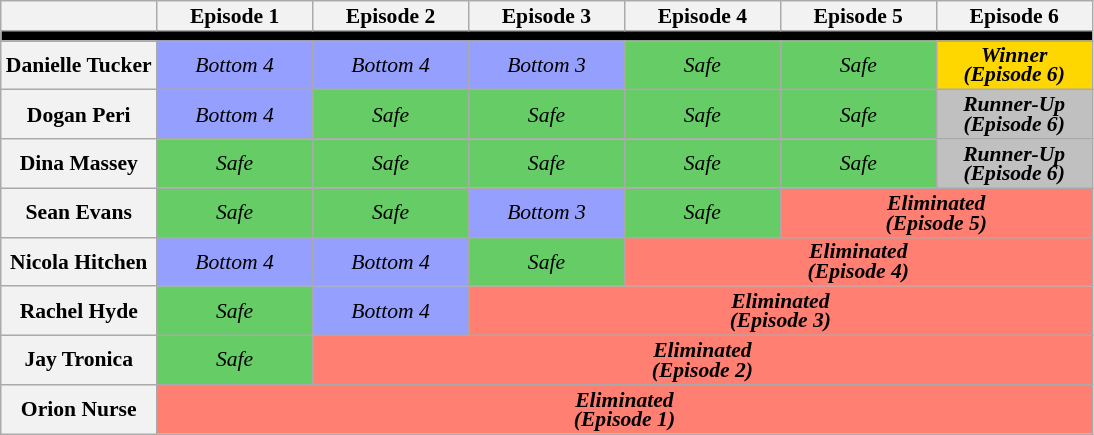<table class="wikitable" style="text-align:center; font-size:90%; line-height:13px;">
<tr>
<th style="width:14.28%;"></th>
<th style="width:14.28%;">Episode 1</th>
<th style="width:14.28%;">Episode 2</th>
<th style="width:14.28%;">Episode 3</th>
<th style="width:14.28%;">Episode 4</th>
<th style="width:14.28%;">Episode 5</th>
<th style="width:14.28%;">Episode 6</th>
</tr>
<tr>
<th style="background:#000;" colspan="7"></th>
</tr>
<tr>
<th>Danielle Tucker</th>
<td style="background:#959FFF"><em>Bottom 4</em></td>
<td style="background:#959FFD"><em>Bottom 4</em></td>
<td style="background:#959FFD"><em>Bottom 3</em></td>
<td style="background:#6c6;"><em>Safe</em></td>
<td style="background:#6c6;"><em>Safe</em></td>
<td style="background:gold" text-align:center"><strong><em>Winner<br>(Episode 6)</em></strong></td>
</tr>
<tr>
<th>Dogan Peri</th>
<td style="background:#959FFD"><em>Bottom 4</em></td>
<td style="background:#6c6;"><em>Safe</em></td>
<td style="background:#6c6;"><em>Safe</em></td>
<td style="background:#6c6;"><em>Safe</em></td>
<td style="background:#6c6;"><em>Safe</em></td>
<td style="background:silver; text-align:center"><strong><em>Runner-Up<br>(Episode 6)</em></strong></td>
</tr>
<tr>
<th>Dina Massey</th>
<td style="background:#6c6;"><em>Safe</em></td>
<td style="background:#6c6;"><em>Safe</em></td>
<td style="background:#6c6;"><em>Safe</em></td>
<td style="background:#6c6;"><em>Safe</em></td>
<td style="background:#6c6;"><em>Safe</em></td>
<td style="background:silver; text-align:center"><strong><em>Runner-Up<br>(Episode 6)</em></strong></td>
</tr>
<tr>
<th>Sean Evans</th>
<td style="background:#6c6;"><em>Safe</em></td>
<td style="background:#6c6;"><em>Safe</em></td>
<td style="background:#959FFD"><em>Bottom 3</em></td>
<td style="background:#6c6;"><em>Safe</em></td>
<td colspan=2 style="background:#FF8072; text-align:center"><strong><em>Eliminated<br>(Episode 5)</em></strong></td>
</tr>
<tr>
<th>Nicola Hitchen</th>
<td style="background:#959FFD"><em>Bottom 4</em></td>
<td style="background:#959FFD"><em>Bottom 4</em></td>
<td style="background:#6c6;"><em>Safe</em></td>
<td colspan=3 style="background:#FF8072; text-align:center"><strong><em>Eliminated<br>(Episode 4)</em></strong></td>
</tr>
<tr>
<th>Rachel Hyde</th>
<td style="background:#6c6;"><em>Safe</em></td>
<td style="background:#959FFD;"><em>Bottom 4</em></td>
<td colspan=4 style="background:#FF8072; text-align:center"><strong><em>Eliminated<br>(Episode 3)</em></strong></td>
</tr>
<tr>
<th>Jay Tronica</th>
<td style="background:#6c6;"><em>Safe</em></td>
<td colspan=5 style="background:#FF8072; text-align:center"><strong><em>Eliminated<br>(Episode 2)</em></strong></td>
</tr>
<tr>
<th>Orion Nurse</th>
<td colspan=6 style="background:#FF8072; text-align:center"><strong><em>Eliminated<br>(Episode 1) </em></strong></td>
</tr>
</table>
